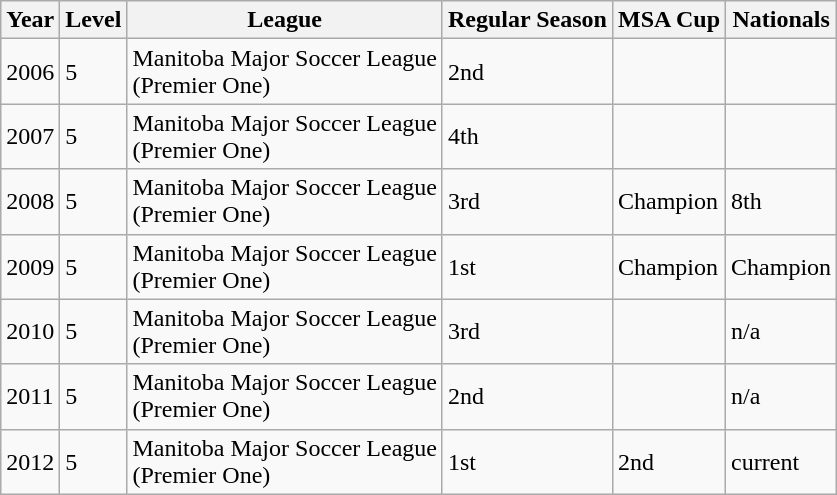<table class="wikitable">
<tr>
<th>Year</th>
<th>Level</th>
<th>League</th>
<th>Regular Season</th>
<th>MSA Cup</th>
<th>Nationals</th>
</tr>
<tr>
<td>2006</td>
<td>5</td>
<td>Manitoba Major Soccer League <br>(Premier One)</td>
<td>2nd</td>
<td></td>
<td></td>
</tr>
<tr>
<td>2007</td>
<td>5</td>
<td>Manitoba Major Soccer League <br>(Premier One)</td>
<td>4th</td>
<td></td>
<td></td>
</tr>
<tr>
<td>2008</td>
<td>5</td>
<td>Manitoba Major Soccer League <br>(Premier One)</td>
<td>3rd</td>
<td>Champion</td>
<td>8th</td>
</tr>
<tr>
<td>2009</td>
<td>5</td>
<td>Manitoba Major Soccer League <br>(Premier One)</td>
<td>1st</td>
<td>Champion</td>
<td>Champion</td>
</tr>
<tr>
<td>2010</td>
<td>5</td>
<td>Manitoba Major Soccer League <br>(Premier One)</td>
<td>3rd</td>
<td></td>
<td>n/a</td>
</tr>
<tr>
<td>2011</td>
<td>5</td>
<td>Manitoba Major Soccer League <br>(Premier One)</td>
<td>2nd</td>
<td></td>
<td>n/a</td>
</tr>
<tr>
<td>2012</td>
<td>5</td>
<td>Manitoba Major Soccer League <br>(Premier One)</td>
<td>1st</td>
<td>2nd</td>
<td>current</td>
</tr>
</table>
